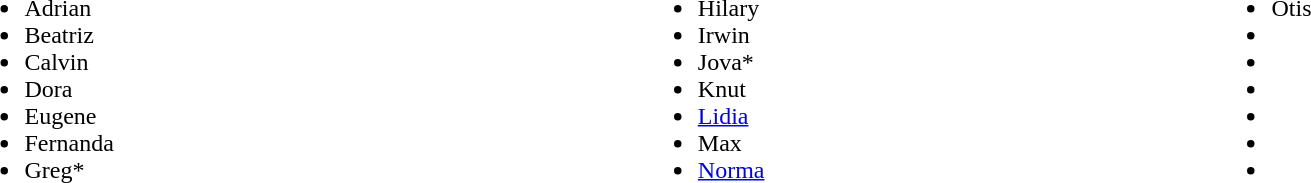<table width="90%">
<tr>
<td><br><ul><li>Adrian</li><li>Beatriz</li><li>Calvin</li><li>Dora</li><li>Eugene</li><li>Fernanda</li><li>Greg*</li></ul></td>
<td><br><ul><li>Hilary</li><li>Irwin</li><li>Jova*</li><li>Knut</li><li><a href='#'>Lidia</a></li><li>Max</li><li><a href='#'>Norma</a></li></ul></td>
<td><br><ul><li>Otis</li><li></li><li></li><li></li><li></li><li></li><li></li></ul></td>
</tr>
</table>
